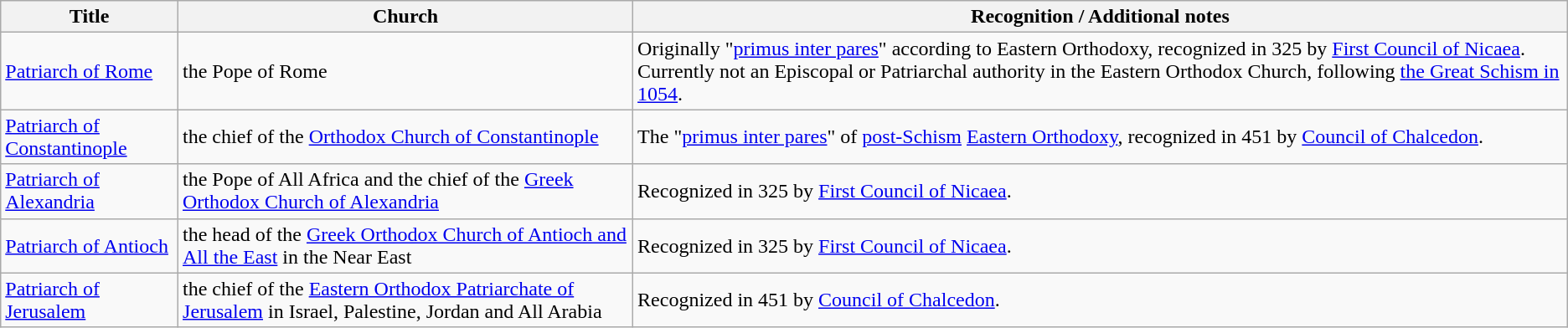<table class="wikitable" style="margin:0 auto 5 auto">
<tr>
<th>Title</th>
<th>Church</th>
<th>Recognition / Additional notes</th>
</tr>
<tr>
<td><a href='#'>Patriarch of Rome</a></td>
<td>the Pope of Rome</td>
<td>Originally "<a href='#'>primus inter pares</a>" according to Eastern Orthodoxy, recognized in 325 by <a href='#'>First Council of Nicaea</a>. Currently not an Episcopal or Patriarchal authority in the Eastern Orthodox Church, following <a href='#'>the Great Schism in 1054</a>.</td>
</tr>
<tr>
<td><a href='#'>Patriarch of Constantinople</a></td>
<td>the chief of the <a href='#'>Orthodox Church of Constantinople</a></td>
<td>The "<a href='#'>primus inter pares</a>" of <a href='#'>post-Schism</a> <a href='#'>Eastern Orthodoxy</a>, recognized in 451 by <a href='#'>Council of Chalcedon</a>.</td>
</tr>
<tr>
<td><a href='#'>Patriarch of Alexandria</a></td>
<td>the Pope of All Africa and the chief of the <a href='#'>Greek Orthodox Church of Alexandria</a></td>
<td>Recognized in 325 by <a href='#'>First Council of Nicaea</a>.</td>
</tr>
<tr>
<td><a href='#'>Patriarch of Antioch</a></td>
<td>the  head of the <a href='#'>Greek Orthodox Church of Antioch and All the East</a> in the Near East</td>
<td>Recognized in 325 by <a href='#'>First Council of Nicaea</a>.</td>
</tr>
<tr>
<td><a href='#'>Patriarch of Jerusalem</a></td>
<td>the chief of the <a href='#'>Eastern Orthodox Patriarchate of Jerusalem</a> in Israel, Palestine, Jordan and All Arabia</td>
<td>Recognized in 451 by <a href='#'>Council of Chalcedon</a>.</td>
</tr>
</table>
